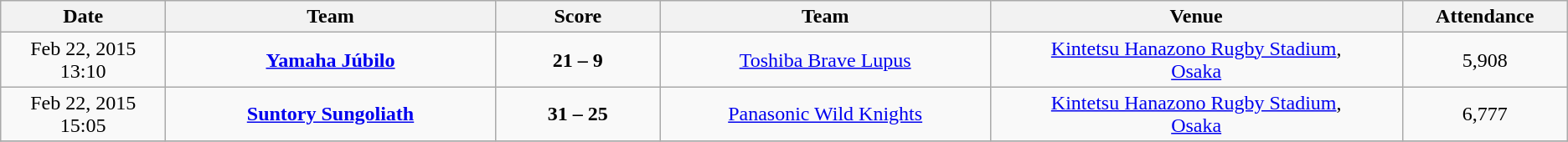<table class="wikitable" style="text-align: center;">
<tr>
<th width=10%>Date</th>
<th width=20%>Team</th>
<th width=10%>Score</th>
<th width=20%>Team</th>
<th width=25%>Venue</th>
<th width=10%>Attendance</th>
</tr>
<tr>
<td>Feb 22, 2015 13:10<br></td>
<td><strong><a href='#'>Yamaha Júbilo</a></strong></td>
<td><strong>21 – 9</strong><br></td>
<td><a href='#'>Toshiba Brave Lupus</a></td>
<td><a href='#'>Kintetsu Hanazono Rugby Stadium</a>,<br><a href='#'>Osaka</a></td>
<td>5,908</td>
</tr>
<tr>
<td>Feb 22, 2015 15:05<br></td>
<td><strong><a href='#'>Suntory Sungoliath</a></strong></td>
<td><strong>31 – 25</strong><br></td>
<td><a href='#'>Panasonic Wild Knights</a></td>
<td><a href='#'>Kintetsu Hanazono Rugby Stadium</a>,<br><a href='#'>Osaka</a></td>
<td>6,777</td>
</tr>
<tr>
</tr>
</table>
